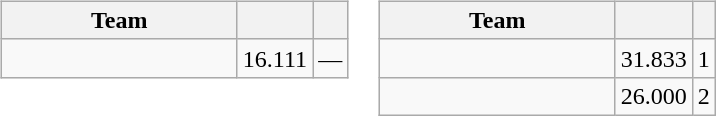<table>
<tr valign=top>
<td><br><table class="wikitable">
<tr>
<th width=150>Team</th>
<th></th>
<th></th>
</tr>
<tr>
<td><strong></strong></td>
<td align=right>16.111</td>
<td align=center>—</td>
</tr>
</table>
</td>
<td><br><table class="wikitable">
<tr>
<th width=150>Team</th>
<th></th>
<th></th>
</tr>
<tr>
<td><strong></strong></td>
<td align=right>31.833</td>
<td align=center>1</td>
</tr>
<tr>
<td><strong></strong></td>
<td align=right>26.000</td>
<td align=center>2</td>
</tr>
</table>
</td>
</tr>
</table>
